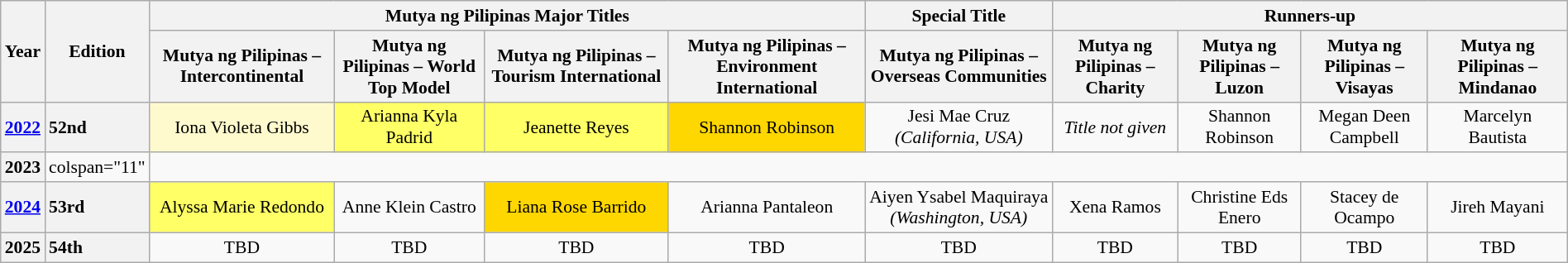<table class="wikitable" style="text-align:center; font-size:90%; line-height:17px; width:100%;">
<tr>
<th width:03%;" scope="col" rowspan="2">Year</th>
<th width:03%;" scope="col" rowspan="2">Edition</th>
<th colspan="4"  width:08%;" scope="col">Mutya ng Pilipinas Major Titles</th>
<th width:05%;" scope="col" colspan="1">Special Title</th>
<th width:05%;" scope="col" colspan="4">Runners-up</th>
</tr>
<tr>
<th width:12%;" scope="col">Mutya ng Pilipinas – Intercontinental</th>
<th width:12%;" scope="col">Mutya ng Pilipinas – World Top Model</th>
<th width:10%;" scope="col">Mutya ng Pilipinas – Tourism International</th>
<th width:10%;" scope="col">Mutya ng Pilipinas – Environment International</th>
<th width:10%;" scope="col">Mutya ng Pilipinas – Overseas Communities</th>
<th width:10%;" scope="col">Mutya ng Pilipinas – Charity</th>
<th width:10%;" scope="col">Mutya ng Pilipinas – Luzon</th>
<th width:10%;" scope="col">Mutya ng Pilipinas – Visayas</th>
<th width:10%;" scope="col">Mutya ng Pilipinas – Mindanao</th>
</tr>
<tr>
<th><a href='#'>2022</a></th>
<th style="text-align:left;">52nd</th>
<td style="background:#FFFACD;">Iona Violeta Gibbs</td>
<td style="background:#ff6;">Arianna Kyla Padrid</td>
<td style="background:#ff6;">Jeanette Reyes</td>
<td style="background:gold;">Shannon Robinson</td>
<td>Jesi Mae Cruz <em>(California, USA)</em></td>
<td><em>Title not given</em></td>
<td>Shannon Robinson</td>
<td>Megan Deen Campbell</td>
<td>Marcelyn Bautista</td>
</tr>
<tr>
<th style="text-align:left;">2023</th>
<td>colspan="11" </td>
</tr>
<tr>
<th><a href='#'>2024</a></th>
<th style="text-align:left;">53rd</th>
<td style="background:#ff6;">Alyssa Marie Redondo</td>
<td>Anne Klein Castro</td>
<td style="background:gold;">Liana Rose Barrido</td>
<td>Arianna Pantaleon</td>
<td>Aiyen Ysabel Maquiraya <em>(Washington, USA)</em></td>
<td>Xena Ramos</td>
<td>Christine Eds Enero</td>
<td>Stacey de Ocampo</td>
<td>Jireh Mayani</td>
</tr>
<tr>
<th>2025</th>
<th style="text-align:left;">54th</th>
<td>TBD</td>
<td>TBD</td>
<td>TBD</td>
<td>TBD</td>
<td>TBD</td>
<td>TBD</td>
<td>TBD</td>
<td>TBD</td>
<td>TBD</td>
</tr>
</table>
